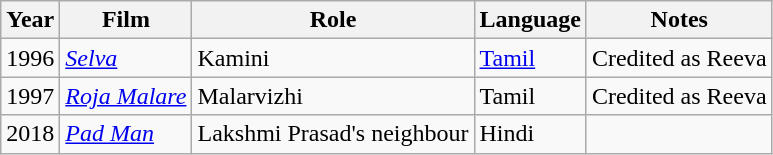<table class="wikitable">
<tr>
<th>Year</th>
<th>Film</th>
<th>Role</th>
<th>Language</th>
<th>Notes</th>
</tr>
<tr>
<td>1996</td>
<td><em><a href='#'>Selva</a></em></td>
<td>Kamini</td>
<td><a href='#'>Tamil</a></td>
<td>Credited as Reeva</td>
</tr>
<tr>
<td>1997</td>
<td><em><a href='#'>Roja Malare</a></em></td>
<td>Malarvizhi</td>
<td>Tamil</td>
<td>Credited as Reeva</td>
</tr>
<tr>
<td>2018</td>
<td><em><a href='#'>Pad Man</a></em></td>
<td>Lakshmi Prasad's neighbour</td>
<td>Hindi</td>
<td></td>
</tr>
</table>
